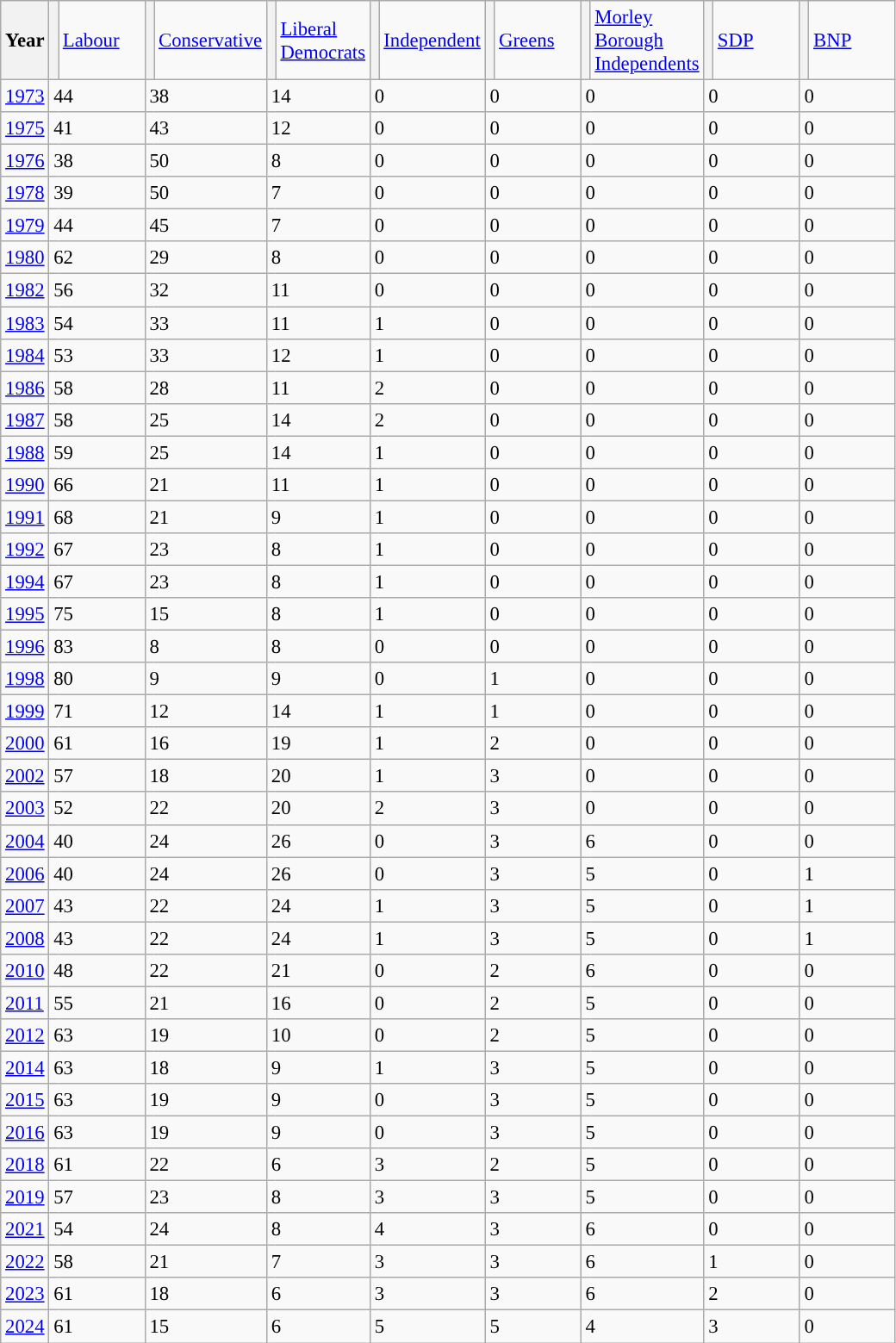<table class="wikitable" style="font-size: 95%;">
<tr>
<th>Year</th>
<th style="background-color: "></th>
<td width="60"><a href='#'>Labour</a></td>
<th style="background-color: "></th>
<td width="60"><a href='#'>Conservative</a></td>
<th style="background-color: "></th>
<td width="60"><a href='#'>Liberal Democrats</a></td>
<th style="background-color: "></th>
<td width="60"><a href='#'>Independent</a></td>
<th style="background-color: "></th>
<td width="60"><a href='#'>Greens</a></td>
<th style="background-color: "></th>
<td width="60"><a href='#'>Morley Borough Independents</a></td>
<th style="background-color: "></th>
<td width="60"><a href='#'>SDP</a></td>
<th style="background-color: "></th>
<td width="60"><a href='#'>BNP</a></td>
</tr>
<tr>
<td><a href='#'>1973</a></td>
<td colspan="2">44</td>
<td colspan="2">38</td>
<td colspan="2">14</td>
<td colspan="2">0</td>
<td colspan="2">0</td>
<td colspan="2">0</td>
<td colspan="2">0</td>
<td colspan="2">0</td>
</tr>
<tr>
<td><a href='#'>1975</a></td>
<td colspan="2">41</td>
<td colspan="2">43</td>
<td colspan="2">12</td>
<td colspan="2">0</td>
<td colspan="2">0</td>
<td colspan="2">0</td>
<td colspan="2">0</td>
<td colspan="2">0</td>
</tr>
<tr>
<td><a href='#'>1976</a></td>
<td colspan="2">38</td>
<td colspan="2">50</td>
<td colspan="2">8</td>
<td colspan="2">0</td>
<td colspan="2">0</td>
<td colspan="2">0</td>
<td colspan="2">0</td>
<td colspan="2">0</td>
</tr>
<tr>
<td><a href='#'>1978</a></td>
<td colspan="2">39</td>
<td colspan="2">50</td>
<td colspan="2">7</td>
<td colspan="2">0</td>
<td colspan="2">0</td>
<td colspan="2">0</td>
<td colspan="2">0</td>
<td colspan="2">0</td>
</tr>
<tr>
<td><a href='#'>1979</a></td>
<td colspan="2">44</td>
<td colspan="2">45</td>
<td colspan="2">7</td>
<td colspan="2">0</td>
<td colspan="2">0</td>
<td colspan="2">0</td>
<td colspan="2">0</td>
<td colspan="2">0</td>
</tr>
<tr>
<td><a href='#'>1980</a></td>
<td colspan="2">62</td>
<td colspan="2">29</td>
<td colspan="2">8</td>
<td colspan="2">0</td>
<td colspan="2">0</td>
<td colspan="2">0</td>
<td colspan="2">0</td>
<td colspan="2">0</td>
</tr>
<tr>
<td><a href='#'>1982</a></td>
<td colspan="2">56</td>
<td colspan="2">32</td>
<td colspan="2">11</td>
<td colspan="2">0</td>
<td colspan="2">0</td>
<td colspan="2">0</td>
<td colspan="2">0</td>
<td colspan="2">0</td>
</tr>
<tr>
<td><a href='#'>1983</a></td>
<td colspan="2">54</td>
<td colspan="2">33</td>
<td colspan="2">11</td>
<td colspan="2">1</td>
<td colspan="2">0</td>
<td colspan="2">0</td>
<td colspan="2">0</td>
<td colspan="2">0</td>
</tr>
<tr>
<td><a href='#'>1984</a></td>
<td colspan="2">53</td>
<td colspan="2">33</td>
<td colspan="2">12</td>
<td colspan="2">1</td>
<td colspan="2">0</td>
<td colspan="2">0</td>
<td colspan="2">0</td>
<td colspan="2">0</td>
</tr>
<tr>
<td><a href='#'>1986</a></td>
<td colspan="2">58</td>
<td colspan="2">28</td>
<td colspan="2">11</td>
<td colspan="2">2</td>
<td colspan="2">0</td>
<td colspan="2">0</td>
<td colspan="2">0</td>
<td colspan="2">0</td>
</tr>
<tr>
<td><a href='#'>1987</a></td>
<td colspan="2">58</td>
<td colspan="2">25</td>
<td colspan="2">14</td>
<td colspan="2">2</td>
<td colspan="2">0</td>
<td colspan="2">0</td>
<td colspan="2">0</td>
<td colspan="2">0</td>
</tr>
<tr>
<td><a href='#'>1988</a></td>
<td colspan="2">59</td>
<td colspan="2">25</td>
<td colspan="2">14</td>
<td colspan="2">1</td>
<td colspan="2">0</td>
<td colspan="2">0</td>
<td colspan="2">0</td>
<td colspan="2">0</td>
</tr>
<tr>
<td><a href='#'>1990</a></td>
<td colspan="2">66</td>
<td colspan="2">21</td>
<td colspan="2">11</td>
<td colspan="2">1</td>
<td colspan="2">0</td>
<td colspan="2">0</td>
<td colspan="2">0</td>
<td colspan="2">0</td>
</tr>
<tr>
<td><a href='#'>1991</a></td>
<td colspan="2">68</td>
<td colspan="2">21</td>
<td colspan="2">9</td>
<td colspan="2">1</td>
<td colspan="2">0</td>
<td colspan="2">0</td>
<td colspan="2">0</td>
<td colspan="2">0</td>
</tr>
<tr>
<td><a href='#'>1992</a></td>
<td colspan="2">67</td>
<td colspan="2">23</td>
<td colspan="2">8</td>
<td colspan="2">1</td>
<td colspan="2">0</td>
<td colspan="2">0</td>
<td colspan="2">0</td>
<td colspan="2">0</td>
</tr>
<tr>
<td><a href='#'>1994</a></td>
<td colspan="2">67</td>
<td colspan="2">23</td>
<td colspan="2">8</td>
<td colspan="2">1</td>
<td colspan="2">0</td>
<td colspan="2">0</td>
<td colspan="2">0</td>
<td colspan="2">0</td>
</tr>
<tr>
<td><a href='#'>1995</a></td>
<td colspan="2">75</td>
<td colspan="2">15</td>
<td colspan="2">8</td>
<td colspan="2">1</td>
<td colspan="2">0</td>
<td colspan="2">0</td>
<td colspan="2">0</td>
<td colspan="2">0</td>
</tr>
<tr>
<td><a href='#'>1996</a></td>
<td colspan="2">83</td>
<td colspan="2">8</td>
<td colspan="2">8</td>
<td colspan="2">0</td>
<td colspan="2">0</td>
<td colspan="2">0</td>
<td colspan="2">0</td>
<td colspan="2">0</td>
</tr>
<tr>
<td><a href='#'>1998</a></td>
<td colspan="2">80</td>
<td colspan="2">9</td>
<td colspan="2">9</td>
<td colspan="2">0</td>
<td colspan="2">1</td>
<td colspan="2">0</td>
<td colspan="2">0</td>
<td colspan="2">0</td>
</tr>
<tr>
<td><a href='#'>1999</a></td>
<td colspan="2">71</td>
<td colspan="2">12</td>
<td colspan="2">14</td>
<td colspan="2">1</td>
<td colspan="2">1</td>
<td colspan="2">0</td>
<td colspan="2">0</td>
<td colspan="2">0</td>
</tr>
<tr>
<td><a href='#'>2000</a></td>
<td colspan="2">61</td>
<td colspan="2">16</td>
<td colspan="2">19</td>
<td colspan="2">1</td>
<td colspan="2">2</td>
<td colspan="2">0</td>
<td colspan="2">0</td>
<td colspan="2">0</td>
</tr>
<tr>
<td><a href='#'>2002</a></td>
<td colspan="2">57</td>
<td colspan="2">18</td>
<td colspan="2">20</td>
<td colspan="2">1</td>
<td colspan="2">3</td>
<td colspan="2">0</td>
<td colspan="2">0</td>
<td colspan="2">0</td>
</tr>
<tr>
<td><a href='#'>2003</a></td>
<td colspan="2">52</td>
<td colspan="2">22</td>
<td colspan="2">20</td>
<td colspan="2">2</td>
<td colspan="2">3</td>
<td colspan="2">0</td>
<td colspan="2">0</td>
<td colspan="2">0</td>
</tr>
<tr>
<td><a href='#'>2004</a></td>
<td colspan="2">40</td>
<td colspan="2">24</td>
<td colspan="2">26</td>
<td colspan="2">0</td>
<td colspan="2">3</td>
<td colspan="2">6</td>
<td colspan="2">0</td>
<td colspan="2">0</td>
</tr>
<tr>
<td><a href='#'>2006</a></td>
<td colspan="2">40</td>
<td colspan="2">24</td>
<td colspan="2">26</td>
<td colspan="2">0</td>
<td colspan="2">3</td>
<td colspan="2">5</td>
<td colspan="2">0</td>
<td colspan="2">1</td>
</tr>
<tr>
<td><a href='#'>2007</a></td>
<td colspan="2">43</td>
<td colspan="2">22</td>
<td colspan="2">24</td>
<td colspan="2">1</td>
<td colspan="2">3</td>
<td colspan="2">5</td>
<td colspan="2">0</td>
<td colspan="2">1</td>
</tr>
<tr>
<td><a href='#'>2008</a></td>
<td colspan="2">43</td>
<td colspan="2">22</td>
<td colspan="2">24</td>
<td colspan="2">1</td>
<td colspan="2">3</td>
<td colspan="2">5</td>
<td colspan="2">0</td>
<td colspan="2">1</td>
</tr>
<tr>
<td><a href='#'>2010</a></td>
<td colspan="2">48</td>
<td colspan="2">22</td>
<td colspan="2">21</td>
<td colspan="2">0</td>
<td colspan="2">2</td>
<td colspan="2">6</td>
<td colspan="2">0</td>
<td colspan="2">0</td>
</tr>
<tr>
<td><a href='#'>2011</a></td>
<td colspan="2">55</td>
<td colspan="2">21</td>
<td colspan="2">16</td>
<td colspan="2">0</td>
<td colspan="2">2</td>
<td colspan="2">5</td>
<td colspan="2">0</td>
<td colspan="2">0</td>
</tr>
<tr>
<td><a href='#'>2012</a></td>
<td colspan="2">63</td>
<td colspan="2">19</td>
<td colspan="2">10</td>
<td colspan="2">0</td>
<td colspan="2">2</td>
<td colspan="2">5</td>
<td colspan="2">0</td>
<td colspan="2">0</td>
</tr>
<tr>
<td><a href='#'>2014</a></td>
<td colspan="2">63</td>
<td colspan="2">18</td>
<td colspan="2">9</td>
<td colspan="2">1</td>
<td colspan="2">3</td>
<td colspan="2">5</td>
<td colspan="2">0</td>
<td colspan="2">0</td>
</tr>
<tr>
<td><a href='#'>2015</a></td>
<td colspan="2">63</td>
<td colspan="2">19</td>
<td colspan="2">9</td>
<td colspan="2">0</td>
<td colspan="2">3</td>
<td colspan="2">5</td>
<td colspan="2">0</td>
<td colspan="2">0</td>
</tr>
<tr>
<td><a href='#'>2016</a></td>
<td colspan="2">63</td>
<td colspan="2">19</td>
<td colspan="2">9</td>
<td colspan="2">0</td>
<td colspan="2">3</td>
<td colspan="2">5</td>
<td colspan="2">0</td>
<td colspan="2">0</td>
</tr>
<tr>
<td><a href='#'>2018</a></td>
<td colspan="2">61</td>
<td colspan="2">22</td>
<td colspan="2">6</td>
<td colspan="2">3</td>
<td colspan="2">2</td>
<td colspan="2">5</td>
<td colspan="2">0</td>
<td colspan="2">0</td>
</tr>
<tr>
<td><a href='#'>2019</a></td>
<td colspan="2">57</td>
<td colspan="2">23</td>
<td colspan="2">8</td>
<td colspan="2">3</td>
<td colspan="2">3</td>
<td colspan="2">5</td>
<td colspan="2">0</td>
<td colspan="2">0</td>
</tr>
<tr>
<td><a href='#'>2021</a></td>
<td colspan="2">54</td>
<td colspan="2">24</td>
<td colspan="2">8</td>
<td colspan="2">4</td>
<td colspan="2">3</td>
<td colspan="2">6</td>
<td colspan="2">0</td>
<td colspan="2">0</td>
</tr>
<tr>
<td><a href='#'>2022</a></td>
<td colspan="2">58</td>
<td colspan="2">21</td>
<td colspan="2">7</td>
<td colspan="2">3</td>
<td colspan="2">3</td>
<td colspan="2">6</td>
<td colspan="2">1</td>
<td colspan="2">0</td>
</tr>
<tr>
<td><a href='#'>2023</a></td>
<td colspan="2">61</td>
<td colspan="2">18</td>
<td colspan="2">6</td>
<td colspan="2">3</td>
<td colspan="2">3</td>
<td colspan="2">6</td>
<td colspan="2">2</td>
<td colspan="2">0</td>
</tr>
<tr>
<td><a href='#'>2024</a></td>
<td colspan="2">61</td>
<td colspan="2">15</td>
<td colspan="2">6</td>
<td colspan="2">5</td>
<td colspan="2">5</td>
<td colspan="2">4</td>
<td colspan="2">3</td>
<td colspan="2">0</td>
</tr>
</table>
